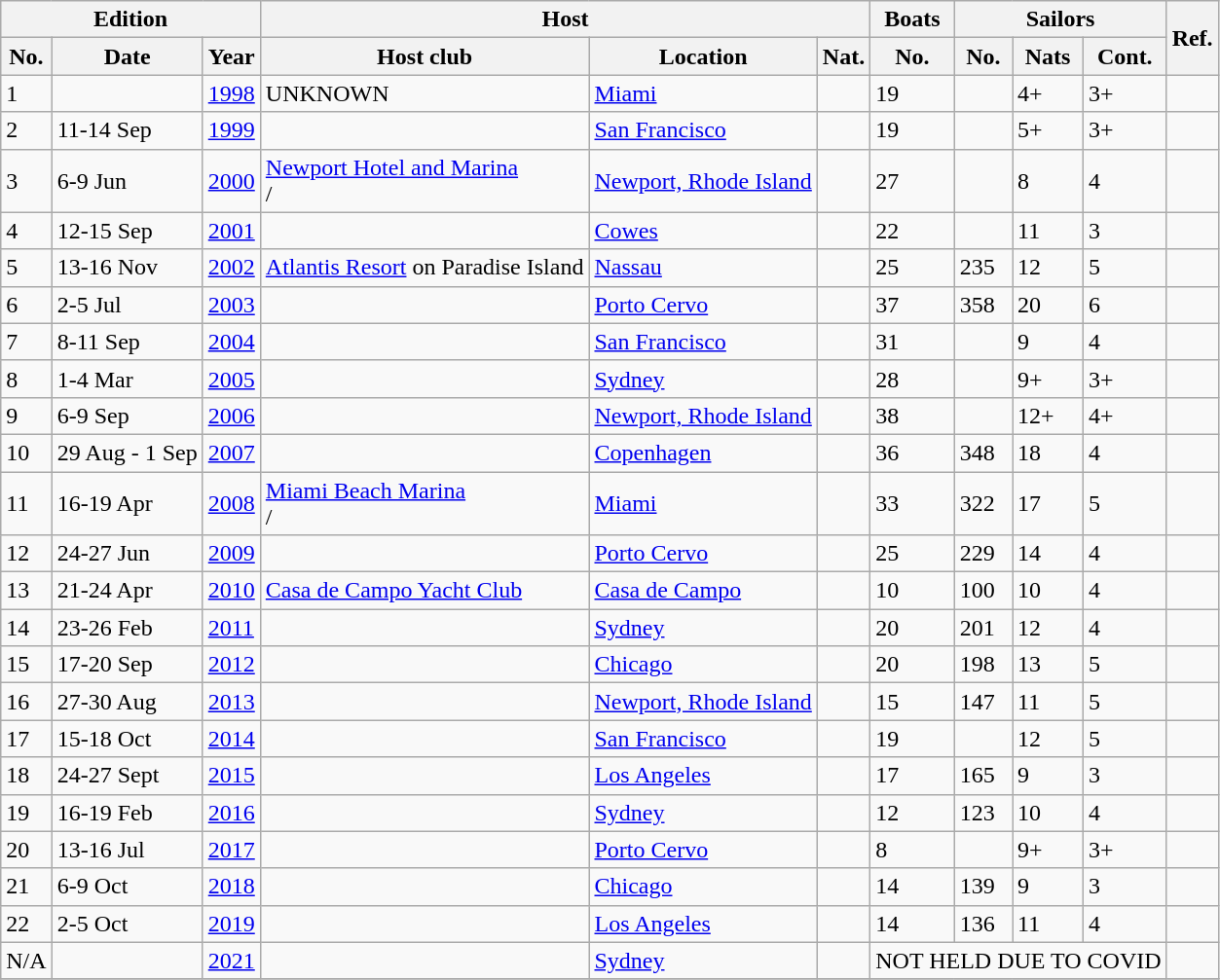<table class="wikitable sortable">
<tr>
<th colspan=3>Edition</th>
<th colspan=3>Host</th>
<th colspan=1>Boats</th>
<th colspan=3>Sailors</th>
<th rowspan=2>Ref.</th>
</tr>
<tr>
<th>No.</th>
<th>Date</th>
<th>Year</th>
<th>Host club</th>
<th>Location</th>
<th>Nat.</th>
<th>No.</th>
<th>No.</th>
<th>Nats</th>
<th>Cont.</th>
</tr>
<tr>
<td>1</td>
<td></td>
<td><a href='#'>1998</a></td>
<td>UNKNOWN</td>
<td><a href='#'>Miami</a></td>
<td></td>
<td>19</td>
<td></td>
<td>4+</td>
<td>3+</td>
<td></td>
</tr>
<tr>
<td>2</td>
<td>11-14 Sep</td>
<td><a href='#'>1999</a></td>
<td></td>
<td><a href='#'>San Francisco</a></td>
<td></td>
<td>19</td>
<td></td>
<td>5+</td>
<td>3+</td>
<td></td>
</tr>
<tr>
<td>3</td>
<td>6-9 Jun</td>
<td><a href='#'>2000</a></td>
<td><a href='#'>Newport Hotel and Marina</a><br>/</td>
<td><a href='#'>Newport, Rhode Island</a></td>
<td></td>
<td>27</td>
<td></td>
<td>8</td>
<td>4</td>
<td></td>
</tr>
<tr>
<td>4</td>
<td>12-15 Sep</td>
<td><a href='#'>2001</a></td>
<td></td>
<td><a href='#'>Cowes</a></td>
<td></td>
<td>22</td>
<td></td>
<td>11</td>
<td>3</td>
<td></td>
</tr>
<tr>
<td>5</td>
<td>13-16 Nov</td>
<td><a href='#'>2002</a></td>
<td><a href='#'>Atlantis Resort</a> on Paradise Island</td>
<td><a href='#'>Nassau</a></td>
<td></td>
<td>25</td>
<td>235</td>
<td>12</td>
<td>5</td>
<td></td>
</tr>
<tr>
<td>6</td>
<td>2-5 Jul</td>
<td><a href='#'>2003</a></td>
<td></td>
<td><a href='#'>Porto Cervo</a></td>
<td></td>
<td>37</td>
<td>358</td>
<td>20</td>
<td>6</td>
<td></td>
</tr>
<tr>
<td>7</td>
<td>8-11 Sep</td>
<td><a href='#'>2004</a></td>
<td></td>
<td><a href='#'>San Francisco</a></td>
<td></td>
<td>31</td>
<td></td>
<td>9</td>
<td>4</td>
<td></td>
</tr>
<tr>
<td>8</td>
<td>1-4 Mar</td>
<td><a href='#'>2005</a></td>
<td></td>
<td><a href='#'>Sydney</a></td>
<td></td>
<td>28</td>
<td></td>
<td>9+</td>
<td>3+</td>
<td></td>
</tr>
<tr>
<td>9</td>
<td>6-9 Sep</td>
<td><a href='#'>2006</a></td>
<td></td>
<td><a href='#'>Newport, Rhode Island</a></td>
<td></td>
<td>38</td>
<td></td>
<td>12+</td>
<td>4+</td>
<td></td>
</tr>
<tr>
<td>10</td>
<td>29 Aug - 1 Sep</td>
<td><a href='#'>2007</a></td>
<td></td>
<td><a href='#'>Copenhagen</a></td>
<td></td>
<td>36</td>
<td>348</td>
<td>18</td>
<td>4</td>
<td></td>
</tr>
<tr>
<td>11</td>
<td>16-19 Apr</td>
<td><a href='#'>2008</a></td>
<td><a href='#'>Miami Beach Marina</a><br>/</td>
<td><a href='#'>Miami</a></td>
<td></td>
<td>33</td>
<td>322</td>
<td>17</td>
<td>5</td>
<td></td>
</tr>
<tr>
<td>12</td>
<td>24-27 Jun</td>
<td><a href='#'>2009</a></td>
<td></td>
<td><a href='#'>Porto Cervo</a></td>
<td></td>
<td>25</td>
<td>229</td>
<td>14</td>
<td>4</td>
<td></td>
</tr>
<tr>
<td>13</td>
<td>21-24 Apr</td>
<td><a href='#'>2010</a></td>
<td><a href='#'>Casa de Campo Yacht Club</a></td>
<td><a href='#'>Casa de Campo</a></td>
<td></td>
<td>10</td>
<td>100</td>
<td>10</td>
<td>4</td>
<td></td>
</tr>
<tr>
<td>14</td>
<td>23-26 Feb</td>
<td><a href='#'>2011</a></td>
<td></td>
<td><a href='#'>Sydney</a></td>
<td></td>
<td>20</td>
<td>201</td>
<td>12</td>
<td>4</td>
<td></td>
</tr>
<tr>
<td>15</td>
<td>17-20 Sep</td>
<td><a href='#'>2012</a></td>
<td></td>
<td><a href='#'>Chicago</a></td>
<td></td>
<td>20</td>
<td>198</td>
<td>13</td>
<td>5</td>
<td></td>
</tr>
<tr>
<td>16</td>
<td>27-30 Aug</td>
<td><a href='#'>2013</a></td>
<td></td>
<td><a href='#'>Newport, Rhode Island</a></td>
<td></td>
<td>15</td>
<td>147</td>
<td>11</td>
<td>5</td>
<td></td>
</tr>
<tr>
<td>17</td>
<td>15-18 Oct</td>
<td><a href='#'>2014</a></td>
<td></td>
<td><a href='#'>San Francisco</a></td>
<td></td>
<td>19</td>
<td></td>
<td>12</td>
<td>5</td>
<td></td>
</tr>
<tr>
<td>18</td>
<td>24-27 Sept</td>
<td><a href='#'>2015</a></td>
<td></td>
<td><a href='#'>Los Angeles</a></td>
<td></td>
<td>17</td>
<td>165</td>
<td>9</td>
<td>3</td>
<td></td>
</tr>
<tr>
<td>19</td>
<td>16-19 Feb</td>
<td><a href='#'>2016</a></td>
<td></td>
<td><a href='#'>Sydney</a></td>
<td></td>
<td>12</td>
<td>123</td>
<td>10</td>
<td>4</td>
<td></td>
</tr>
<tr>
<td>20</td>
<td>13-16 Jul</td>
<td><a href='#'>2017</a></td>
<td></td>
<td><a href='#'>Porto Cervo</a></td>
<td></td>
<td>8</td>
<td></td>
<td>9+</td>
<td>3+</td>
<td></td>
</tr>
<tr>
<td>21</td>
<td>6-9 Oct</td>
<td><a href='#'>2018</a></td>
<td></td>
<td><a href='#'>Chicago</a></td>
<td></td>
<td>14</td>
<td>139</td>
<td>9</td>
<td>3</td>
<td></td>
</tr>
<tr>
<td>22</td>
<td>2-5 Oct</td>
<td><a href='#'>2019</a></td>
<td></td>
<td><a href='#'>Los Angeles</a></td>
<td></td>
<td>14</td>
<td>136</td>
<td>11</td>
<td>4</td>
<td></td>
</tr>
<tr>
<td>N/A</td>
<td></td>
<td><a href='#'>2021</a></td>
<td></td>
<td><a href='#'>Sydney</a></td>
<td></td>
<td colspan=4>NOT HELD DUE TO COVID</td>
<td></td>
</tr>
<tr>
</tr>
</table>
